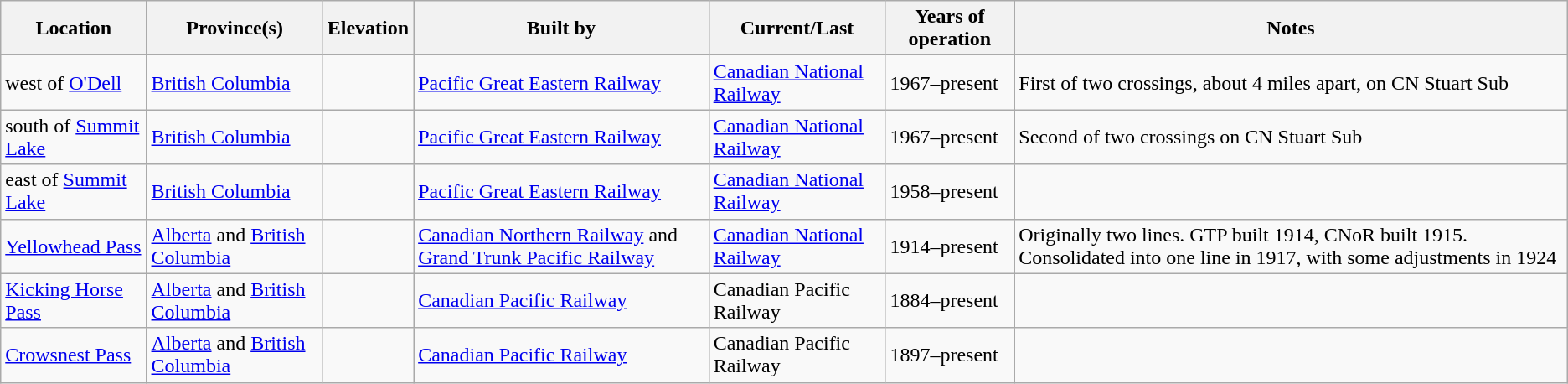<table class="wikitable">
<tr>
<th>Location</th>
<th>Province(s)</th>
<th>Elevation</th>
<th>Built by</th>
<th>Current/Last</th>
<th>Years of operation</th>
<th>Notes</th>
</tr>
<tr>
<td>west of <a href='#'>O'Dell</a></td>
<td><a href='#'>British Columbia</a></td>
<td></td>
<td><a href='#'>Pacific Great Eastern Railway</a></td>
<td><a href='#'>Canadian National Railway</a></td>
<td>1967–present</td>
<td>First of two crossings, about 4 miles apart, on CN Stuart Sub</td>
</tr>
<tr>
<td>south of <a href='#'>Summit Lake</a></td>
<td><a href='#'>British Columbia</a></td>
<td></td>
<td><a href='#'>Pacific Great Eastern Railway</a></td>
<td><a href='#'>Canadian National Railway</a></td>
<td>1967–present</td>
<td>Second of two crossings on CN Stuart Sub</td>
</tr>
<tr>
<td>east of <a href='#'>Summit Lake</a></td>
<td><a href='#'>British Columbia</a></td>
<td></td>
<td><a href='#'>Pacific Great Eastern Railway</a></td>
<td><a href='#'>Canadian National Railway</a></td>
<td>1958–present</td>
<td></td>
</tr>
<tr>
<td><a href='#'>Yellowhead Pass</a></td>
<td><a href='#'>Alberta</a> and <a href='#'>British Columbia</a></td>
<td></td>
<td><a href='#'>Canadian Northern Railway</a> and <a href='#'>Grand Trunk Pacific Railway</a></td>
<td><a href='#'>Canadian National Railway</a></td>
<td>1914–present</td>
<td>Originally two lines. GTP built 1914, CNoR built 1915. Consolidated into one line in 1917, with some adjustments in 1924</td>
</tr>
<tr>
<td><a href='#'>Kicking Horse Pass</a></td>
<td><a href='#'>Alberta</a> and <a href='#'>British Columbia</a></td>
<td></td>
<td><a href='#'>Canadian Pacific Railway</a></td>
<td>Canadian Pacific Railway</td>
<td>1884–present</td>
<td></td>
</tr>
<tr>
<td><a href='#'>Crowsnest Pass</a></td>
<td><a href='#'>Alberta</a> and <a href='#'>British Columbia</a></td>
<td></td>
<td><a href='#'>Canadian Pacific Railway</a></td>
<td>Canadian Pacific Railway</td>
<td>1897–present</td>
<td></td>
</tr>
</table>
